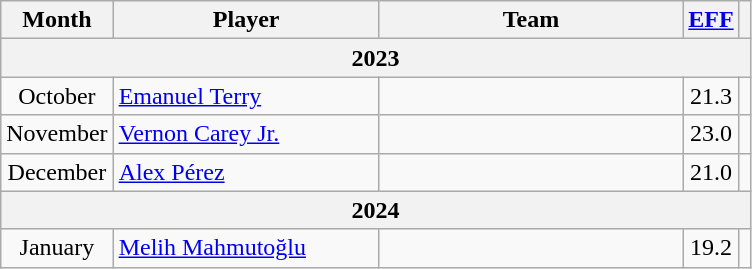<table class="wikitable sortable" style="text-align:center;">
<tr>
<th>Month</th>
<th width=170>Player</th>
<th width=195>Team</th>
<th><a href='#'>EFF</a></th>
<th></th>
</tr>
<tr>
<th colspan=5>2023</th>
</tr>
<tr>
<td>October</td>
<td align=left> <a href='#'>Emanuel Terry</a></td>
<td align=left></td>
<td>21.3</td>
<td></td>
</tr>
<tr>
<td>November</td>
<td align=left> <a href='#'>Vernon Carey Jr.</a></td>
<td align=left></td>
<td>23.0</td>
<td></td>
</tr>
<tr>
<td>December</td>
<td align=left> <a href='#'>Alex Pérez</a></td>
<td align=left></td>
<td>21.0</td>
<td></td>
</tr>
<tr>
<th colspan=5>2024</th>
</tr>
<tr>
<td>January</td>
<td align=left> <a href='#'>Melih Mahmutoğlu</a></td>
<td align=left></td>
<td>19.2</td>
<td></td>
</tr>
</table>
